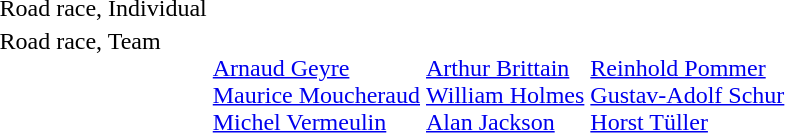<table>
<tr>
<td>Road race, Individual<br></td>
<td></td>
<td></td>
<td></td>
</tr>
<tr valign="top">
<td>Road race, Team<br></td>
<td><br><a href='#'>Arnaud Geyre</a><br><a href='#'>Maurice Moucheraud</a><br><a href='#'>Michel Vermeulin</a></td>
<td><br><a href='#'>Arthur Brittain</a><br><a href='#'>William Holmes</a><br><a href='#'>Alan Jackson</a></td>
<td><br><a href='#'>Reinhold Pommer</a><br><a href='#'>Gustav-Adolf Schur</a><br><a href='#'>Horst Tüller</a></td>
</tr>
</table>
